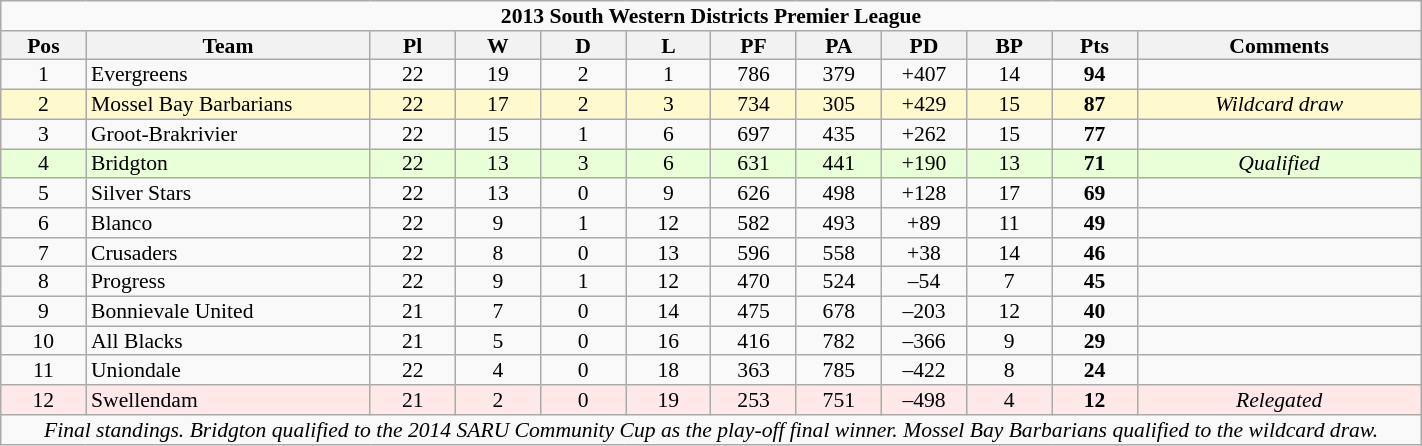<table class="wikitable"  style="text-align:center; line-height:90%; font-size:90%; width:75%;">
<tr>
<td colspan=12><strong>2013 South Western Districts Premier League</strong></td>
</tr>
<tr>
<th style="width:6%;">Pos</th>
<th style="width:20%;">Team</th>
<th style="width:6%;">Pl</th>
<th style="width:6%;">W</th>
<th style="width:6%;">D</th>
<th style="width:6%;">L</th>
<th style="width:6%;">PF</th>
<th style="width:6%;">PA</th>
<th style="width:6%;">PD</th>
<th style="width:6%;">BP</th>
<th style="width:6%;">Pts</th>
<th style="width:20%;">Comments<br></th>
</tr>
<tr>
<td>1</td>
<td style="text-align:left;">Evergreens</td>
<td>22</td>
<td>19</td>
<td>2</td>
<td>1</td>
<td>786</td>
<td>379</td>
<td>+407</td>
<td>14</td>
<td><strong>94</strong></td>
<td></td>
</tr>
<tr bgcolor="#FFFACD">
<td>2</td>
<td style="text-align:left;">Mossel Bay Barbarians</td>
<td>22</td>
<td>17</td>
<td>2</td>
<td>3</td>
<td>734</td>
<td>305</td>
<td>+429</td>
<td>15</td>
<td><strong>87</strong></td>
<td><em>Wildcard draw</em></td>
</tr>
<tr>
<td>3</td>
<td style="text-align:left;">Groot-Brakrivier</td>
<td>22</td>
<td>15</td>
<td>1</td>
<td>6</td>
<td>697</td>
<td>435</td>
<td>+262</td>
<td>15</td>
<td><strong>77</strong></td>
<td></td>
</tr>
<tr bgcolor="#E8FFD8">
<td>4</td>
<td style="text-align:left;">Bridgton</td>
<td>22</td>
<td>13</td>
<td>3</td>
<td>6</td>
<td>631</td>
<td>441</td>
<td>+190</td>
<td>13</td>
<td><strong>71</strong></td>
<td><em>Qualified</em></td>
</tr>
<tr>
<td>5</td>
<td style="text-align:left;">Silver Stars</td>
<td>22</td>
<td>13</td>
<td>0</td>
<td>9</td>
<td>626</td>
<td>498</td>
<td>+128</td>
<td>17</td>
<td><strong>69</strong></td>
<td></td>
</tr>
<tr>
<td>6</td>
<td style="text-align:left;">Blanco</td>
<td>22</td>
<td>9</td>
<td>1</td>
<td>12</td>
<td>582</td>
<td>493</td>
<td>+89</td>
<td>11</td>
<td><strong>49</strong></td>
<td></td>
</tr>
<tr>
<td>7</td>
<td style="text-align:left;">Crusaders</td>
<td>22</td>
<td>8</td>
<td>0</td>
<td>13</td>
<td>596</td>
<td>558</td>
<td>+38</td>
<td>14</td>
<td><strong>46</strong></td>
<td></td>
</tr>
<tr>
<td>8</td>
<td style="text-align:left;">Progress</td>
<td>22</td>
<td>9</td>
<td>1</td>
<td>12</td>
<td>470</td>
<td>524</td>
<td>–54</td>
<td>7</td>
<td><strong>45</strong></td>
<td></td>
</tr>
<tr>
<td>9</td>
<td style="text-align:left;">Bonnievale United</td>
<td>21</td>
<td>7</td>
<td>0</td>
<td>14</td>
<td>475</td>
<td>678</td>
<td>–203</td>
<td>12</td>
<td><strong>40</strong></td>
<td></td>
</tr>
<tr>
<td>10</td>
<td style="text-align:left;">All Blacks</td>
<td>21</td>
<td>5</td>
<td>0</td>
<td>16</td>
<td>416</td>
<td>782</td>
<td>–366</td>
<td>9</td>
<td><strong>29</strong></td>
<td></td>
</tr>
<tr>
<td>11</td>
<td style="text-align:left;">Uniondale</td>
<td>22</td>
<td>4</td>
<td>0</td>
<td>18</td>
<td>363</td>
<td>785</td>
<td>–422</td>
<td>8</td>
<td><strong>24</strong></td>
<td></td>
</tr>
<tr bgcolor="#FFE8E8">
<td>12</td>
<td style="text-align:left;">Swellendam</td>
<td>21</td>
<td>2</td>
<td>0</td>
<td>19</td>
<td>253</td>
<td>751</td>
<td>–498</td>
<td>4</td>
<td><strong>12</strong></td>
<td><em>Relegated</em></td>
</tr>
<tr>
<td colspan=12><em>Final standings. Bridgton qualified to the 2014 SARU Community Cup as the play-off final winner. Mossel Bay Barbarians qualified to the wildcard draw.</em></td>
</tr>
</table>
